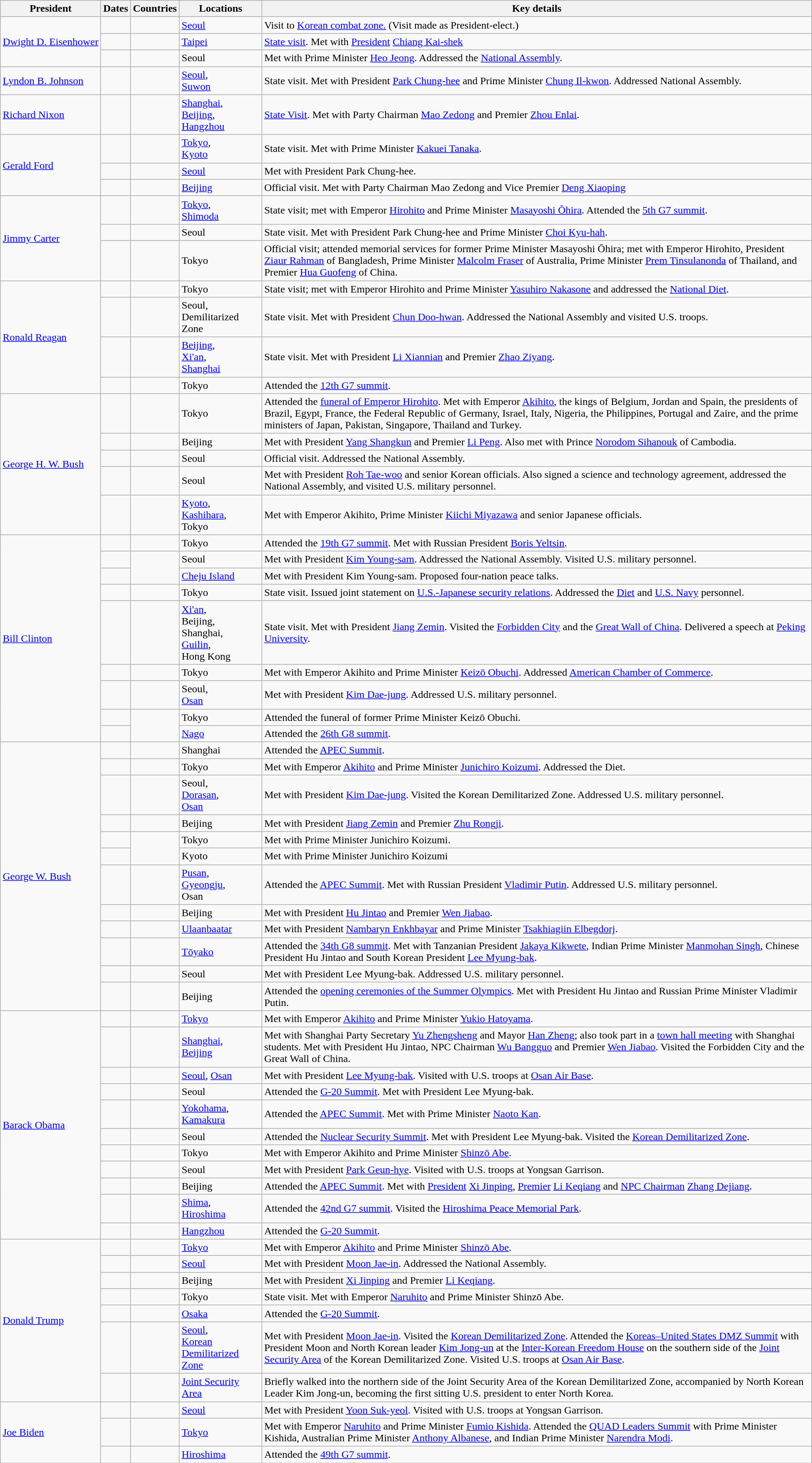<table class="wikitable sortable">
<tr>
<th>President</th>
<th>Dates</th>
<th>Countries</th>
<th>Locations</th>
<th>Key details</th>
</tr>
<tr>
<td rowspan=3 nowrap><a href='#'>Dwight D. Eisenhower</a></td>
<td></td>
<td></td>
<td><a href='#'>Seoul</a></td>
<td>Visit to <a href='#'>Korean combat zone.</a> (Visit made as President-elect.)</td>
</tr>
<tr>
<td></td>
<td></td>
<td><a href='#'>Taipei</a></td>
<td><a href='#'>State visit</a>. Met with <a href='#'>President</a> <a href='#'>Chiang Kai-shek</a></td>
</tr>
<tr>
<td></td>
<td nowrap></td>
<td>Seoul</td>
<td>Met with Prime Minister <a href='#'>Heo Jeong</a>. Addressed the <a href='#'>National Assembly</a>.</td>
</tr>
<tr>
<td><a href='#'>Lyndon B. Johnson</a></td>
<td nowrap></td>
<td></td>
<td><a href='#'>Seoul</a>,<br><a href='#'>Suwon</a></td>
<td>State visit. Met with President <a href='#'>Park Chung-hee</a> and Prime Minister <a href='#'>Chung Il-kwon</a>. Addressed National Assembly.</td>
</tr>
<tr>
<td><a href='#'>Richard Nixon</a></td>
<td></td>
<td></td>
<td><a href='#'>Shanghai</a>,<br><a href='#'>Beijing</a>,<br><a href='#'>Hangzhou</a></td>
<td><a href='#'>State Visit</a>. Met with Party Chairman <a href='#'>Mao Zedong</a> and Premier <a href='#'>Zhou Enlai</a>.</td>
</tr>
<tr>
<td rowspan=3><a href='#'>Gerald Ford</a></td>
<td></td>
<td></td>
<td><a href='#'>Tokyo</a>,<br><a href='#'>Kyoto</a></td>
<td>State visit. Met with Prime Minister <a href='#'>Kakuei Tanaka</a>.</td>
</tr>
<tr>
<td></td>
<td></td>
<td><a href='#'>Seoul</a></td>
<td>Met with President Park Chung-hee.</td>
</tr>
<tr>
<td></td>
<td></td>
<td><a href='#'>Beijing</a></td>
<td>Official visit. Met with Party Chairman Mao Zedong and Vice Premier <a href='#'>Deng Xiaoping</a></td>
</tr>
<tr>
<td rowspan=3><a href='#'>Jimmy Carter</a></td>
<td></td>
<td></td>
<td><a href='#'>Tokyo</a>,<br><a href='#'>Shimoda</a></td>
<td>State visit; met with Emperor <a href='#'>Hirohito</a> and Prime Minister <a href='#'>Masayoshi Ōhira</a>. Attended the <a href='#'>5th G7 summit</a>.</td>
</tr>
<tr>
<td></td>
<td></td>
<td>Seoul</td>
<td>State visit. Met with President Park Chung-hee and Prime Minister <a href='#'>Choi Kyu-hah</a>.</td>
</tr>
<tr>
<td></td>
<td></td>
<td>Tokyo</td>
<td>Official visit; attended memorial services for former Prime Minister Masayoshi Ōhira; met with Emperor Hirohito, President <a href='#'>Ziaur Rahman</a> of Bangladesh, Prime Minister <a href='#'>Malcolm Fraser</a> of Australia, Prime Minister <a href='#'>Prem Tinsulanonda</a> of Thailand, and Premier <a href='#'>Hua Guofeng</a> of China.</td>
</tr>
<tr>
<td rowspan=4><a href='#'>Ronald Reagan</a></td>
<td></td>
<td></td>
<td>Tokyo</td>
<td>State visit; met with Emperor Hirohito and Prime Minister <a href='#'>Yasuhiro Nakasone</a> and addressed the <a href='#'>National Diet</a>.</td>
</tr>
<tr>
<td></td>
<td></td>
<td>Seoul,<br>Demilitarized Zone</td>
<td>State visit. Met with President <a href='#'>Chun Doo-hwan</a>. Addressed the National Assembly and visited U.S. troops.</td>
</tr>
<tr>
<td></td>
<td></td>
<td><a href='#'>Beijing</a>,<br><a href='#'>Xi'an</a>,<br><a href='#'>Shanghai</a></td>
<td>State visit. Met with President <a href='#'>Li Xiannian</a> and Premier <a href='#'>Zhao Ziyang</a>.</td>
</tr>
<tr>
<td></td>
<td></td>
<td>Tokyo</td>
<td>Attended the <a href='#'>12th G7 summit</a>.</td>
</tr>
<tr>
<td rowspan=5><a href='#'>George H. W. Bush</a></td>
<td></td>
<td></td>
<td>Tokyo</td>
<td>Attended the <a href='#'>funeral of Emperor Hirohito</a>. Met with Emperor <a href='#'>Akihito</a>, the kings of Belgium, Jordan and Spain, the presidents of Brazil, Egypt, France, the Federal Republic of Germany, Israel, Italy, Nigeria, the Philippines, Portugal and Zaire, and the prime ministers of Japan, Pakistan, Singapore, Thailand and Turkey.</td>
</tr>
<tr>
<td></td>
<td></td>
<td>Beijing</td>
<td>Met with President <a href='#'>Yang Shangkun</a> and Premier <a href='#'>Li Peng</a>. Also met with Prince <a href='#'>Norodom Sihanouk</a> of Cambodia.</td>
</tr>
<tr>
<td></td>
<td></td>
<td>Seoul</td>
<td>Official visit. Addressed the National Assembly.</td>
</tr>
<tr>
<td></td>
<td></td>
<td>Seoul</td>
<td>Met with President <a href='#'>Roh Tae-woo</a> and senior Korean officials. Also signed a science and technology agreement, addressed the National Assembly, and visited U.S. military personnel.</td>
</tr>
<tr>
<td></td>
<td></td>
<td><a href='#'>Kyoto</a>,<br><a href='#'>Kashihara</a>,<br>Tokyo</td>
<td>Met with Emperor Akihito, Prime Minister <a href='#'>Kiichi Miyazawa</a> and senior Japanese officials.</td>
</tr>
<tr>
<td rowspan=9><a href='#'>Bill Clinton</a></td>
<td></td>
<td></td>
<td>Tokyo</td>
<td>Attended the <a href='#'>19th G7 summit</a>. Met with Russian President <a href='#'>Boris Yeltsin</a>.</td>
</tr>
<tr>
<td></td>
<td rowspan=2></td>
<td>Seoul</td>
<td>Met with President <a href='#'>Kim Young-sam</a>. Addressed the National Assembly. Visited U.S. military personnel.</td>
</tr>
<tr>
<td></td>
<td><a href='#'>Cheju Island</a></td>
<td>Met with President Kim Young-sam. Proposed four-nation peace talks.</td>
</tr>
<tr>
<td></td>
<td></td>
<td>Tokyo</td>
<td>State visit. Issued joint statement on <a href='#'>U.S.-Japanese security relations</a>. Addressed the <a href='#'>Diet</a> and <a href='#'>U.S. Navy</a> personnel.</td>
</tr>
<tr>
<td></td>
<td></td>
<td><a href='#'>Xi'an</a>,<br>Beijing,<br>Shanghai,<br><a href='#'>Guilin</a>,<br>Hong Kong</td>
<td>State visit. Met with President <a href='#'>Jiang Zemin</a>. Visited the <a href='#'>Forbidden City</a> and the <a href='#'>Great Wall of China</a>. Delivered a speech at <a href='#'>Peking University</a>.</td>
</tr>
<tr>
<td></td>
<td></td>
<td>Tokyo</td>
<td>Met with Emperor Akihito and Prime Minister <a href='#'>Keizō Obuchi</a>. Addressed <a href='#'>American Chamber of Commerce</a>.</td>
</tr>
<tr>
<td></td>
<td></td>
<td>Seoul,<br><a href='#'>Osan</a></td>
<td>Met with President <a href='#'>Kim Dae-jung</a>. Addressed U.S. military personnel.</td>
</tr>
<tr>
<td></td>
<td rowspan=2></td>
<td>Tokyo</td>
<td>Attended the funeral of former Prime Minister Keizō Obuchi.</td>
</tr>
<tr>
<td></td>
<td><a href='#'>Nago</a></td>
<td>Attended the <a href='#'>26th G8 summit</a>.</td>
</tr>
<tr>
<td rowspan=12><a href='#'>George W. Bush</a></td>
<td></td>
<td></td>
<td>Shanghai</td>
<td>Attended the <a href='#'>APEC Summit</a>.</td>
</tr>
<tr>
<td></td>
<td></td>
<td>Tokyo</td>
<td>Met with Emperor <a href='#'>Akihito</a> and Prime Minister <a href='#'>Junichiro Koizumi</a>. Addressed the Diet.</td>
</tr>
<tr>
<td></td>
<td></td>
<td>Seoul,<br><a href='#'>Dorasan</a>,<br><a href='#'>Osan</a></td>
<td>Met with President <a href='#'>Kim Dae-jung</a>. Visited the Korean Demilitarized Zone. Addressed U.S. military personnel.</td>
</tr>
<tr>
<td></td>
<td></td>
<td>Beijing</td>
<td>Met with President <a href='#'>Jiang Zemin</a> and Premier <a href='#'>Zhu Rongji</a>.</td>
</tr>
<tr>
<td></td>
<td rowspan=2></td>
<td>Tokyo</td>
<td>Met with Prime Minister Junichiro Koizumi.</td>
</tr>
<tr>
<td></td>
<td>Kyoto</td>
<td>Met with Prime Minister Junichiro Koizumi</td>
</tr>
<tr>
<td></td>
<td></td>
<td><a href='#'>Pusan</a>,<br><a href='#'>Gyeongju</a>,<br>Osan</td>
<td>Attended the <a href='#'>APEC Summit</a>. Met with Russian President <a href='#'>Vladimir Putin</a>. Addressed U.S. military personnel.</td>
</tr>
<tr>
<td></td>
<td></td>
<td>Beijing</td>
<td>Met with President <a href='#'>Hu Jintao</a> and Premier <a href='#'>Wen Jiabao</a>.</td>
</tr>
<tr>
<td></td>
<td></td>
<td><a href='#'>Ulaanbaatar</a></td>
<td>Met with President <a href='#'>Nambaryn Enkhbayar</a> and Prime Minister <a href='#'>Tsakhiagiin Elbegdorj</a>.</td>
</tr>
<tr>
<td></td>
<td></td>
<td><a href='#'>Tōyako</a></td>
<td>Attended the <a href='#'>34th G8 summit</a>. Met with Tanzanian President <a href='#'>Jakaya Kikwete</a>, Indian Prime Minister <a href='#'>Manmohan Singh</a>, Chinese President Hu Jintao and South Korean President <a href='#'>Lee Myung-bak</a>.</td>
</tr>
<tr>
<td></td>
<td></td>
<td>Seoul</td>
<td>Met with President Lee Myung-bak. Addressed U.S. military personnel.</td>
</tr>
<tr>
<td></td>
<td></td>
<td>Beijing</td>
<td>Attended the <a href='#'>opening ceremonies of the Summer Olympics</a>. Met with President Hu Jintao and Russian Prime Minister Vladimir Putin.</td>
</tr>
<tr>
<td rowspan=11><a href='#'>Barack Obama</a></td>
<td></td>
<td></td>
<td><a href='#'>Tokyo</a></td>
<td>Met with Emperor <a href='#'>Akihito</a> and Prime Minister <a href='#'>Yukio Hatoyama</a>.</td>
</tr>
<tr>
<td></td>
<td></td>
<td><a href='#'>Shanghai</a>,<br><a href='#'>Beijing</a></td>
<td>Met with Shanghai Party Secretary <a href='#'>Yu Zhengsheng</a> and Mayor <a href='#'>Han Zheng</a>; also took part in a <a href='#'>town hall meeting</a> with Shanghai students. Met with President Hu Jintao, NPC Chairman <a href='#'>Wu Bangguo</a> and Premier <a href='#'>Wen Jiabao</a>. Visited the Forbidden City and the Great Wall of China.</td>
</tr>
<tr>
<td></td>
<td></td>
<td><a href='#'>Seoul</a>, <a href='#'>Osan</a></td>
<td>Met with President <a href='#'>Lee Myung-bak</a>. Visited with U.S. troops at <a href='#'>Osan Air Base</a>.</td>
</tr>
<tr>
<td></td>
<td></td>
<td>Seoul</td>
<td>Attended the <a href='#'>G-20 Summit</a>. Met with President Lee Myung-bak.</td>
</tr>
<tr>
<td></td>
<td></td>
<td><a href='#'>Yokohama</a>, <a href='#'>Kamakura</a></td>
<td>Attended the <a href='#'>APEC Summit</a>. Met with Prime Minister <a href='#'>Naoto Kan</a>.</td>
</tr>
<tr>
<td></td>
<td></td>
<td>Seoul</td>
<td>Attended the <a href='#'>Nuclear Security Summit</a>. Met with President Lee Myung-bak. Visited the <a href='#'>Korean Demilitarized Zone</a>.</td>
</tr>
<tr>
<td></td>
<td></td>
<td>Tokyo</td>
<td>Met with Emperor Akihito and Prime Minister <a href='#'>Shinzō Abe</a>.</td>
</tr>
<tr>
<td></td>
<td></td>
<td>Seoul</td>
<td>Met with President <a href='#'>Park Geun-hye</a>. Visited with U.S. troops at Yongsan Garrison.</td>
</tr>
<tr>
<td></td>
<td></td>
<td>Beijing</td>
<td>Attended the <a href='#'>APEC Summit</a>. Met with <a href='#'>President</a> <a href='#'>Xi Jinping</a>, <a href='#'>Premier</a> <a href='#'>Li Keqiang</a> and <a href='#'>NPC Chairman</a> <a href='#'>Zhang Dejiang</a>.</td>
</tr>
<tr>
<td></td>
<td></td>
<td><a href='#'>Shima</a>,<br><a href='#'>Hiroshima</a></td>
<td>Attended the <a href='#'>42nd G7 summit</a>. Visited the <a href='#'>Hiroshima Peace Memorial Park</a>.</td>
</tr>
<tr>
<td></td>
<td></td>
<td><a href='#'>Hangzhou</a></td>
<td>Attended the <a href='#'>G-20 Summit</a>.</td>
</tr>
<tr>
<td rowspan=7><a href='#'>Donald Trump</a></td>
<td></td>
<td></td>
<td><a href='#'>Tokyo</a></td>
<td>Met with Emperor <a href='#'>Akihito</a> and Prime Minister <a href='#'>Shinzō Abe</a>.</td>
</tr>
<tr>
<td></td>
<td></td>
<td><a href='#'>Seoul</a></td>
<td>Met with President <a href='#'>Moon Jae-in</a>. Addressed the National Assembly.</td>
</tr>
<tr>
<td></td>
<td></td>
<td>Beijing</td>
<td>Met with President <a href='#'>Xi Jinping</a> and Premier <a href='#'>Li Keqiang</a>.</td>
</tr>
<tr>
<td></td>
<td></td>
<td>Tokyo</td>
<td>State visit. Met with Emperor <a href='#'>Naruhito</a> and Prime Minister Shinzō Abe.</td>
</tr>
<tr>
<td></td>
<td></td>
<td><a href='#'>Osaka</a></td>
<td>Attended the <a href='#'>G-20 Summit</a>.</td>
</tr>
<tr>
<td></td>
<td></td>
<td><a href='#'>Seoul</a>,<br><a href='#'>Korean Demilitarized Zone</a></td>
<td>Met with President <a href='#'>Moon Jae-in</a>. Visited the <a href='#'>Korean Demilitarized Zone</a>. Attended the <a href='#'>Koreas–United States DMZ Summit</a> with President Moon and North Korean leader <a href='#'>Kim Jong-un</a> at the <a href='#'>Inter-Korean Freedom House</a> on the southern side of the <a href='#'>Joint Security Area</a> of the Korean Demilitarized Zone. Visited U.S. troops at <a href='#'>Osan Air Base</a>.</td>
</tr>
<tr>
<td></td>
<td></td>
<td><a href='#'>Joint Security Area</a></td>
<td>Briefly walked into the northern side of the Joint Security Area of the Korean Demilitarized Zone, accompanied by North Korean Leader Kim Jong-un, becoming the first sitting U.S. president to enter North Korea.</td>
</tr>
<tr>
<td rowspan=3><a href='#'>Joe Biden</a></td>
<td></td>
<td></td>
<td><a href='#'>Seoul</a></td>
<td>Met with President <a href='#'>Yoon Suk-yeol</a>. Visited with U.S. troops at Yongsan Garrison.</td>
</tr>
<tr>
<td></td>
<td></td>
<td><a href='#'>Tokyo</a></td>
<td>Met with Emperor <a href='#'>Naruhito</a> and Prime Minister <a href='#'>Fumio Kishida</a>. Attended the <a href='#'>QUAD Leaders Summit</a> with Prime Minister Kishida, Australian Prime Minister <a href='#'>Anthony Albanese</a>, and Indian Prime Minister <a href='#'>Narendra Modi</a>.</td>
</tr>
<tr>
<td></td>
<td></td>
<td><a href='#'>Hiroshima</a></td>
<td>Attended the <a href='#'>49th G7 summit</a>.</td>
</tr>
</table>
